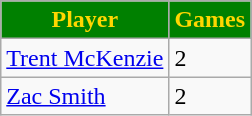<table class="wikitable">
<tr>
<th style="background:green; color:gold" text-align:center;">Player</th>
<th style="background:green; color:gold" text-align:center;">Games</th>
</tr>
<tr>
<td><a href='#'>Trent McKenzie</a></td>
<td>2</td>
</tr>
<tr>
<td><a href='#'>Zac Smith</a></td>
<td>2</td>
</tr>
</table>
